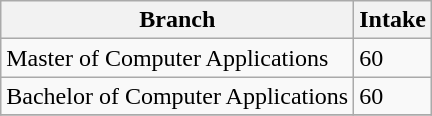<table class="wikitable sortable">
<tr>
<th>Branch</th>
<th>Intake</th>
</tr>
<tr>
<td>Master of Computer Applications</td>
<td>60</td>
</tr>
<tr>
<td>Bachelor of Computer Applications</td>
<td>60</td>
</tr>
<tr>
</tr>
</table>
